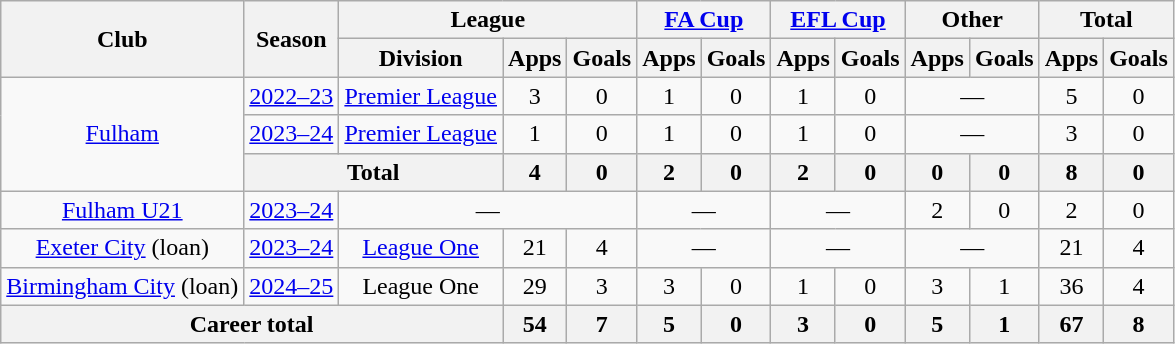<table class="wikitable" style="text-align:center">
<tr>
<th rowspan="2">Club</th>
<th rowspan="2">Season</th>
<th colspan="3">League</th>
<th colspan="2"><a href='#'>FA Cup</a></th>
<th colspan="2"><a href='#'>EFL Cup</a></th>
<th colspan="2">Other</th>
<th colspan="2">Total</th>
</tr>
<tr>
<th>Division</th>
<th>Apps</th>
<th>Goals</th>
<th>Apps</th>
<th>Goals</th>
<th>Apps</th>
<th>Goals</th>
<th>Apps</th>
<th>Goals</th>
<th>Apps</th>
<th>Goals</th>
</tr>
<tr>
<td rowspan="3"><a href='#'>Fulham</a></td>
<td><a href='#'>2022–23</a></td>
<td><a href='#'>Premier League</a></td>
<td>3</td>
<td>0</td>
<td>1</td>
<td>0</td>
<td>1</td>
<td>0</td>
<td colspan="2">—</td>
<td>5</td>
<td>0</td>
</tr>
<tr>
<td><a href='#'>2023–24</a></td>
<td><a href='#'>Premier League</a></td>
<td>1</td>
<td>0</td>
<td>1</td>
<td>0</td>
<td>1</td>
<td>0</td>
<td colspan="2">—</td>
<td>3</td>
<td>0</td>
</tr>
<tr>
<th colspan="2">Total</th>
<th>4</th>
<th>0</th>
<th>2</th>
<th>0</th>
<th>2</th>
<th>0</th>
<th>0</th>
<th>0</th>
<th>8</th>
<th>0</th>
</tr>
<tr>
<td><a href='#'>Fulham U21</a></td>
<td><a href='#'>2023–24</a></td>
<td colspan="3">—</td>
<td colspan="2">—</td>
<td colspan="2">—</td>
<td>2</td>
<td>0</td>
<td>2</td>
<td>0</td>
</tr>
<tr>
<td><a href='#'>Exeter City</a> (loan)</td>
<td><a href='#'>2023–24</a></td>
<td><a href='#'>League One</a></td>
<td>21</td>
<td>4</td>
<td colspan="2">—</td>
<td colspan="2">—</td>
<td colspan="2">—</td>
<td>21</td>
<td>4</td>
</tr>
<tr>
<td><a href='#'>Birmingham City</a> (loan)</td>
<td><a href='#'>2024–25</a></td>
<td>League One</td>
<td>29</td>
<td>3</td>
<td>3</td>
<td>0</td>
<td>1</td>
<td>0</td>
<td>3</td>
<td>1</td>
<td>36</td>
<td>4</td>
</tr>
<tr>
<th colspan="3">Career total</th>
<th>54</th>
<th>7</th>
<th>5</th>
<th>0</th>
<th>3</th>
<th>0</th>
<th>5</th>
<th>1</th>
<th>67</th>
<th>8</th>
</tr>
</table>
